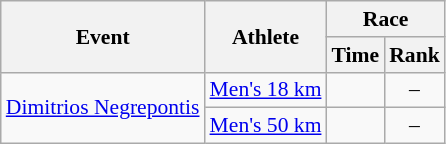<table class="wikitable" border="1" style="font-size:90%">
<tr>
<th rowspan=2>Event</th>
<th rowspan=2>Athlete</th>
<th colspan=2>Race</th>
</tr>
<tr>
<th>Time</th>
<th>Rank</th>
</tr>
<tr>
<td rowspan="2"><a href='#'>Dimitrios Negrepontis</a></td>
<td align="left"><a href='#'>Men's 18 km</a></td>
<td align="center"></td>
<td align="center">–</td>
</tr>
<tr>
<td align="left"><a href='#'>Men's 50 km</a></td>
<td align="center"></td>
<td align="center">–</td>
</tr>
</table>
